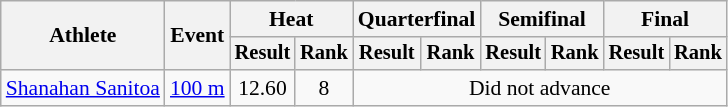<table class=wikitable style="font-size:90%">
<tr>
<th rowspan="2">Athlete</th>
<th rowspan="2">Event</th>
<th colspan="2">Heat</th>
<th colspan="2">Quarterfinal</th>
<th colspan="2">Semifinal</th>
<th colspan="2">Final</th>
</tr>
<tr style="font-size:95%">
<th>Result</th>
<th>Rank</th>
<th>Result</th>
<th>Rank</th>
<th>Result</th>
<th>Rank</th>
<th>Result</th>
<th>Rank</th>
</tr>
<tr align=center>
<td align=left><a href='#'>Shanahan Sanitoa</a></td>
<td align=left><a href='#'>100 m</a></td>
<td>12.60</td>
<td>8</td>
<td colspan=6>Did not advance</td>
</tr>
</table>
